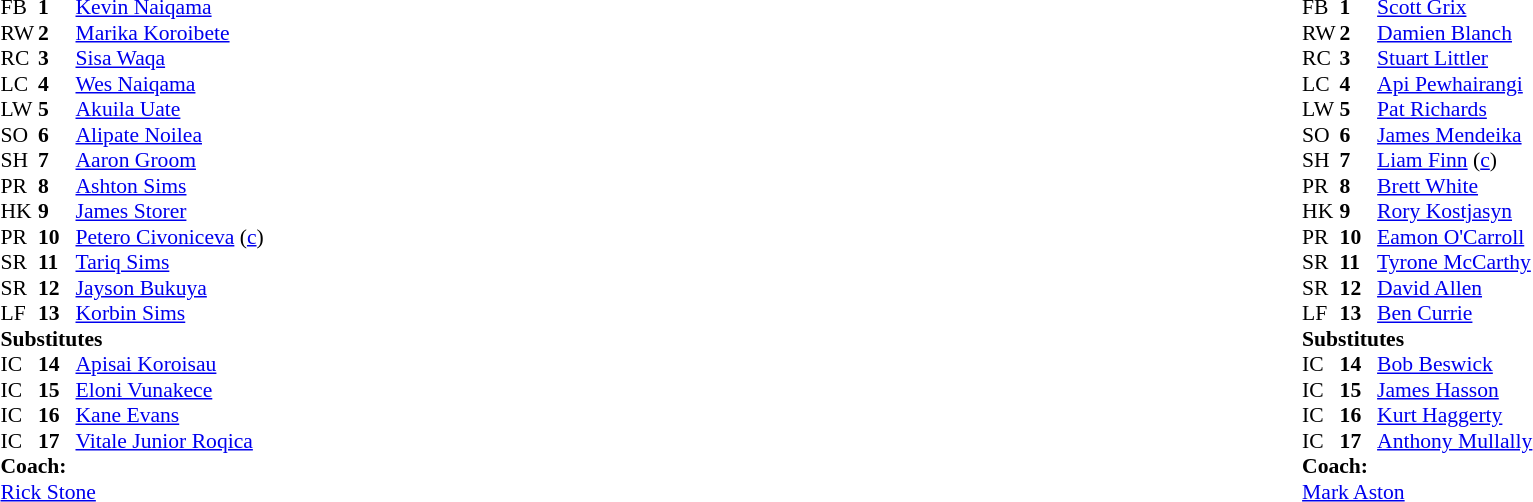<table width="100%">
<tr>
<td valign="top" width="50%"><br><table style="font-size: 90%" cellspacing="0" cellpadding="0">
<tr>
<th width="25"></th>
<th width="25"></th>
</tr>
<tr>
<td>FB</td>
<td><strong>1</strong></td>
<td><a href='#'>Kevin Naiqama</a></td>
</tr>
<tr>
<td>RW</td>
<td><strong>2</strong></td>
<td><a href='#'>Marika Koroibete</a></td>
</tr>
<tr>
<td>RC</td>
<td><strong>3</strong></td>
<td><a href='#'>Sisa Waqa</a></td>
</tr>
<tr>
<td>LC</td>
<td><strong>4</strong></td>
<td><a href='#'>Wes Naiqama</a></td>
</tr>
<tr>
<td>LW</td>
<td><strong>5</strong></td>
<td><a href='#'>Akuila Uate</a></td>
</tr>
<tr>
<td>SO</td>
<td><strong>6</strong></td>
<td><a href='#'>Alipate Noilea</a></td>
</tr>
<tr>
<td>SH</td>
<td><strong>7</strong></td>
<td><a href='#'>Aaron Groom</a></td>
</tr>
<tr>
<td>PR</td>
<td><strong>8</strong></td>
<td><a href='#'>Ashton Sims</a></td>
</tr>
<tr>
<td>HK</td>
<td><strong>9</strong></td>
<td><a href='#'>James Storer</a></td>
</tr>
<tr>
<td>PR</td>
<td><strong>10</strong></td>
<td><a href='#'>Petero Civoniceva</a> (<a href='#'>c</a>)</td>
</tr>
<tr>
<td>SR</td>
<td><strong>11</strong></td>
<td><a href='#'>Tariq Sims</a></td>
</tr>
<tr>
<td>SR</td>
<td><strong>12</strong></td>
<td><a href='#'>Jayson Bukuya</a></td>
</tr>
<tr>
<td>LF</td>
<td><strong>13</strong></td>
<td><a href='#'>Korbin Sims</a></td>
</tr>
<tr>
<td colspan=3><strong>Substitutes</strong></td>
</tr>
<tr>
<td>IC</td>
<td><strong>14</strong></td>
<td><a href='#'>Apisai Koroisau</a></td>
</tr>
<tr>
<td>IC</td>
<td><strong>15</strong></td>
<td><a href='#'>Eloni Vunakece</a></td>
</tr>
<tr>
<td>IC</td>
<td><strong>16</strong></td>
<td><a href='#'>Kane Evans</a></td>
</tr>
<tr>
<td>IC</td>
<td><strong>17</strong></td>
<td><a href='#'>Vitale Junior Roqica</a></td>
</tr>
<tr>
<td colspan=3><strong>Coach:</strong></td>
</tr>
<tr>
<td colspan="4"> <a href='#'>Rick Stone</a></td>
</tr>
</table>
</td>
<td valign="top" width="50%"><br><table style="font-size: 90%" cellspacing="0" cellpadding="0" align="center">
<tr>
<th width="25"></th>
<th width="25"></th>
</tr>
<tr>
<td>FB</td>
<td><strong>1</strong></td>
<td><a href='#'>Scott Grix</a></td>
</tr>
<tr>
<td>RW</td>
<td><strong>2</strong></td>
<td><a href='#'>Damien Blanch</a></td>
</tr>
<tr>
<td>RC</td>
<td><strong>3</strong></td>
<td><a href='#'>Stuart Littler</a></td>
</tr>
<tr>
<td>LC</td>
<td><strong>4</strong></td>
<td><a href='#'>Api Pewhairangi</a></td>
</tr>
<tr>
<td>LW</td>
<td><strong>5</strong></td>
<td><a href='#'>Pat Richards</a></td>
</tr>
<tr>
<td>SO</td>
<td><strong>6</strong></td>
<td><a href='#'>James Mendeika</a></td>
</tr>
<tr>
<td>SH</td>
<td><strong>7</strong></td>
<td><a href='#'>Liam Finn</a> (<a href='#'>c</a>)</td>
</tr>
<tr>
<td>PR</td>
<td><strong>8</strong></td>
<td><a href='#'>Brett White</a></td>
</tr>
<tr>
<td>HK</td>
<td><strong>9</strong></td>
<td><a href='#'>Rory Kostjasyn</a></td>
</tr>
<tr>
<td>PR</td>
<td><strong>10</strong></td>
<td><a href='#'>Eamon O'Carroll</a></td>
</tr>
<tr>
<td>SR</td>
<td><strong>11</strong></td>
<td><a href='#'>Tyrone McCarthy</a></td>
</tr>
<tr>
<td>SR</td>
<td><strong>12</strong></td>
<td><a href='#'>David Allen</a></td>
</tr>
<tr>
<td>LF</td>
<td><strong>13</strong></td>
<td><a href='#'>Ben Currie</a></td>
</tr>
<tr>
<td colspan=3><strong>Substitutes</strong></td>
</tr>
<tr>
<td>IC</td>
<td><strong>14</strong></td>
<td><a href='#'>Bob Beswick</a></td>
</tr>
<tr>
<td>IC</td>
<td><strong>15</strong></td>
<td><a href='#'>James Hasson</a></td>
</tr>
<tr>
<td>IC</td>
<td><strong>16</strong></td>
<td><a href='#'>Kurt Haggerty</a></td>
</tr>
<tr>
<td>IC</td>
<td><strong>17</strong></td>
<td><a href='#'>Anthony Mullally</a></td>
</tr>
<tr>
<td colspan=3><strong>Coach:</strong></td>
</tr>
<tr>
<td colspan="4"> <a href='#'>Mark Aston</a></td>
</tr>
</table>
</td>
</tr>
</table>
